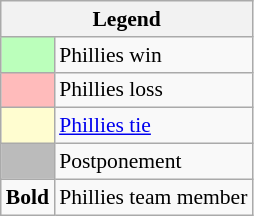<table class="wikitable" style="font-size:90%">
<tr>
<th colspan="2">Legend</th>
</tr>
<tr>
<td style="background:#bfb;"> </td>
<td>Phillies win</td>
</tr>
<tr>
<td style="background:#fbb;"> </td>
<td>Phillies loss</td>
</tr>
<tr>
<td style="background:#fffdd0;"> </td>
<td><a href='#'>Phillies tie</a> </td>
</tr>
<tr>
<td style="background:#bbb;"> </td>
<td>Postponement</td>
</tr>
<tr>
<td><strong>Bold</strong></td>
<td>Phillies team member</td>
</tr>
</table>
